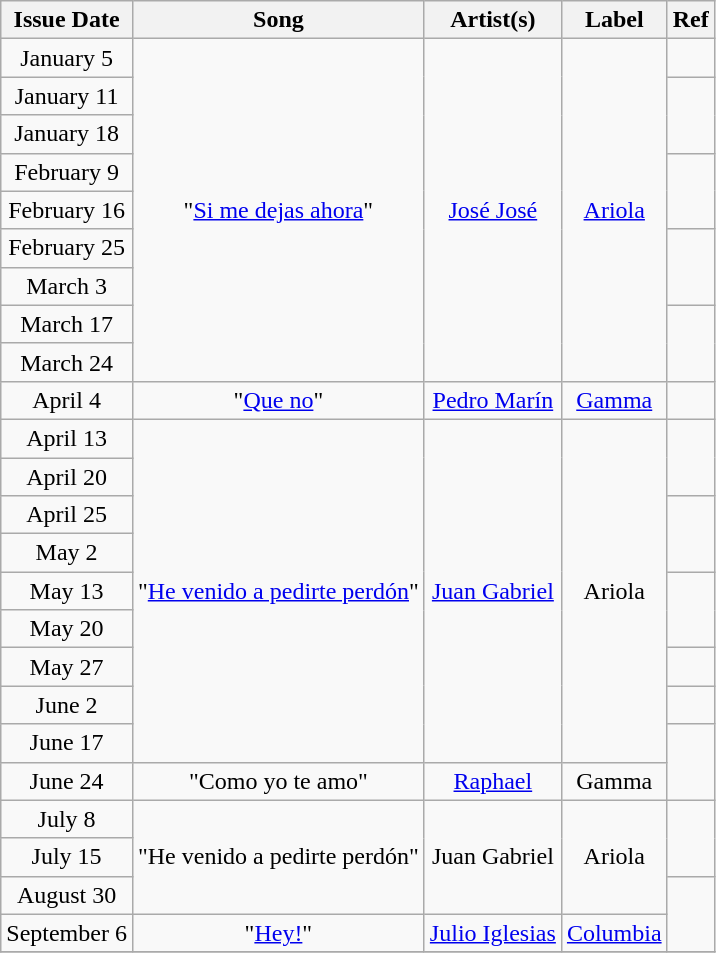<table class="wikitable plainrowheaders" style="text-align: center;">
<tr>
<th>Issue Date</th>
<th>Song</th>
<th>Artist(s)</th>
<th>Label</th>
<th>Ref</th>
</tr>
<tr>
<td>January 5</td>
<td align="center" rowspan="9">"<a href='#'>Si me dejas ahora</a>"</td>
<td align="center" rowspan="9"><a href='#'>José José</a></td>
<td align="center" rowspan="9"><a href='#'>Ariola</a></td>
<td align="center" rowspan="1"></td>
</tr>
<tr>
<td>January 11</td>
<td align="center" rowspan="2"></td>
</tr>
<tr>
<td>January 18</td>
</tr>
<tr>
<td>February 9</td>
<td align="center" rowspan="2"></td>
</tr>
<tr>
<td>February 16</td>
</tr>
<tr>
<td>February 25</td>
<td align="center" rowspan="2"></td>
</tr>
<tr>
<td>March 3</td>
</tr>
<tr>
<td>March 17</td>
<td align="center" rowspan="2"></td>
</tr>
<tr>
<td>March 24</td>
</tr>
<tr>
<td>April 4</td>
<td align="center">"<a href='#'>Que no</a>"</td>
<td align="center"><a href='#'>Pedro Marín</a></td>
<td align="center"><a href='#'>Gamma</a></td>
<td align="center" rowspan="1"></td>
</tr>
<tr>
<td>April 13</td>
<td align="center" rowspan="9">"<a href='#'>He venido a pedirte perdón</a>"</td>
<td align="center" rowspan="9"><a href='#'>Juan Gabriel</a></td>
<td align="center" rowspan="9">Ariola</td>
<td align="center" rowspan="2"></td>
</tr>
<tr>
<td>April 20</td>
</tr>
<tr>
<td>April 25</td>
<td align="center" rowspan="2"></td>
</tr>
<tr>
<td>May 2</td>
</tr>
<tr>
<td>May 13</td>
<td align="center" rowspan="2"></td>
</tr>
<tr>
<td>May 20</td>
</tr>
<tr>
<td>May 27</td>
<td align="center" rowspan="1"></td>
</tr>
<tr>
<td>June 2</td>
<td align="center" rowspan="1"></td>
</tr>
<tr>
<td>June 17</td>
<td align="center" rowspan="2"></td>
</tr>
<tr>
<td>June 24</td>
<td align="center">"Como yo te amo"</td>
<td align="center"><a href='#'>Raphael</a></td>
<td align="center">Gamma</td>
</tr>
<tr>
<td>July 8</td>
<td align="center" rowspan="3">"He venido a pedirte perdón"</td>
<td align="center" rowspan="3">Juan Gabriel</td>
<td align="center" rowspan="3">Ariola</td>
<td align="center" rowspan="2"></td>
</tr>
<tr>
<td>July 15</td>
</tr>
<tr>
<td>August 30</td>
<td align="center" rowspan="2"></td>
</tr>
<tr>
<td>September 6</td>
<td align="center">"<a href='#'>Hey!</a>"</td>
<td align="center"><a href='#'>Julio Iglesias</a></td>
<td align="center"><a href='#'>Columbia</a></td>
</tr>
<tr>
</tr>
</table>
